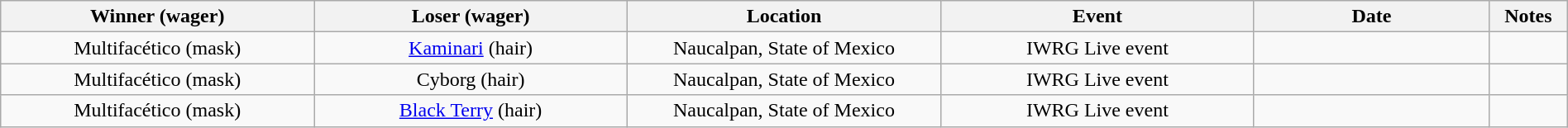<table class="wikitable sortable" width=100%  style="text-align: center">
<tr>
<th width=20% scope="col">Winner (wager)</th>
<th width=20% scope="col">Loser (wager)</th>
<th width=20% scope="col">Location</th>
<th width=20% scope="col">Event</th>
<th width=15% scope="col">Date</th>
<th class="unsortable" width=5% scope="col">Notes</th>
</tr>
<tr>
<td>Multifacético (mask)</td>
<td><a href='#'>Kaminari</a> (hair)</td>
<td>Naucalpan, State of Mexico</td>
<td>IWRG Live event</td>
<td></td>
<td></td>
</tr>
<tr>
<td>Multifacético (mask)</td>
<td>Cyborg (hair)</td>
<td>Naucalpan, State of Mexico</td>
<td>IWRG Live event</td>
<td></td>
<td></td>
</tr>
<tr>
<td>Multifacético (mask)</td>
<td><a href='#'>Black Terry</a> (hair)</td>
<td>Naucalpan, State of Mexico</td>
<td>IWRG Live event</td>
<td></td>
<td></td>
</tr>
</table>
